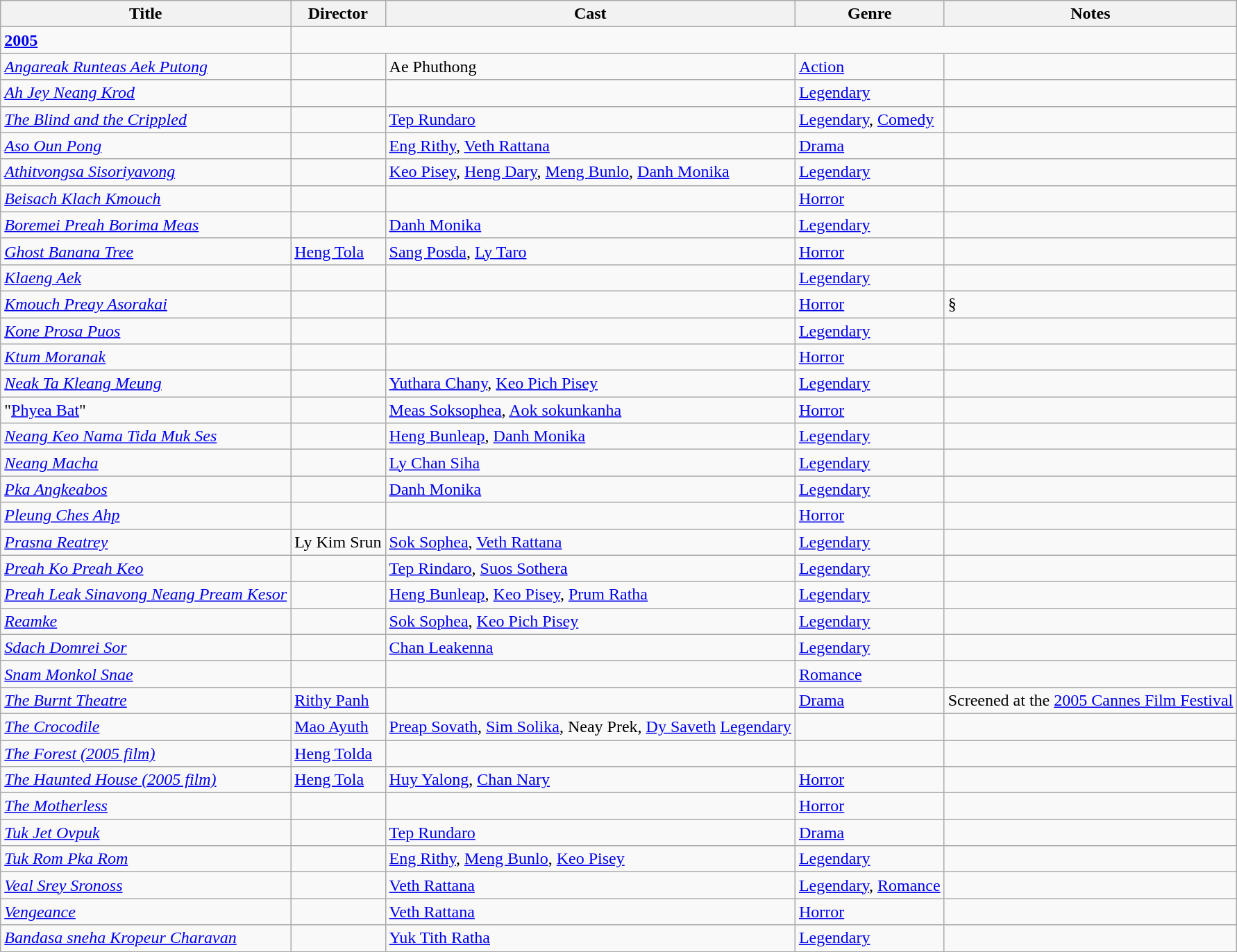<table class="wikitable">
<tr>
<th>Title</th>
<th>Director</th>
<th>Cast</th>
<th>Genre</th>
<th>Notes</th>
</tr>
<tr>
<td><strong><a href='#'>2005</a></strong></td>
</tr>
<tr>
<td><em><a href='#'>Angareak Runteas Aek Putong</a></em></td>
<td></td>
<td>Ae Phuthong</td>
<td><a href='#'>Action</a></td>
<td></td>
</tr>
<tr>
<td><em><a href='#'>Ah Jey Neang Krod</a></em></td>
<td></td>
<td></td>
<td><a href='#'>Legendary</a></td>
<td></td>
</tr>
<tr>
<td><em><a href='#'>The Blind and the Crippled</a></em></td>
<td></td>
<td><a href='#'>Tep Rundaro</a></td>
<td><a href='#'>Legendary</a>, <a href='#'>Comedy</a></td>
<td></td>
</tr>
<tr>
<td><em><a href='#'>Aso Oun Pong</a></em></td>
<td></td>
<td><a href='#'>Eng Rithy</a>, <a href='#'>Veth Rattana</a></td>
<td><a href='#'>Drama</a></td>
<td></td>
</tr>
<tr>
<td><em><a href='#'>Athitvongsa Sisoriyavong</a></em></td>
<td></td>
<td><a href='#'>Keo Pisey</a>, <a href='#'>Heng Dary</a>, <a href='#'>Meng Bunlo</a>, <a href='#'>Danh Monika</a></td>
<td><a href='#'>Legendary</a></td>
<td></td>
</tr>
<tr>
<td><em><a href='#'>Beisach Klach Kmouch</a></em></td>
<td></td>
<td></td>
<td><a href='#'>Horror</a></td>
<td></td>
</tr>
<tr>
<td><em><a href='#'>Boremei Preah Borima Meas</a></em></td>
<td></td>
<td><a href='#'>Danh Monika</a></td>
<td><a href='#'>Legendary</a></td>
<td></td>
</tr>
<tr>
<td><em><a href='#'>Ghost Banana Tree</a></em></td>
<td><a href='#'>Heng Tola</a></td>
<td><a href='#'>Sang Posda</a>, <a href='#'>Ly Taro</a></td>
<td><a href='#'>Horror</a></td>
<td></td>
</tr>
<tr>
<td><em><a href='#'>Klaeng Aek</a></em></td>
<td></td>
<td></td>
<td><a href='#'>Legendary</a></td>
<td></td>
</tr>
<tr>
<td><em><a href='#'>Kmouch Preay Asorakai</a></em></td>
<td></td>
<td></td>
<td><a href='#'>Horror</a></td>
<td>§</td>
</tr>
<tr>
<td><em><a href='#'>Kone Prosa Puos</a></em></td>
<td></td>
<td></td>
<td><a href='#'>Legendary</a></td>
<td></td>
</tr>
<tr>
<td><em><a href='#'>Ktum Moranak</a></em></td>
<td></td>
<td></td>
<td><a href='#'>Horror</a></td>
<td></td>
</tr>
<tr>
<td><em><a href='#'>Neak Ta Kleang Meung</a></em></td>
<td></td>
<td><a href='#'>Yuthara Chany</a>, <a href='#'>Keo Pich Pisey</a></td>
<td><a href='#'>Legendary</a></td>
<td></td>
</tr>
<tr>
<td>"<a href='#'>Phyea Bat</a>"</td>
<td></td>
<td><a href='#'>Meas Soksophea</a>, <a href='#'>Aok sokunkanha</a></td>
<td><a href='#'>Horror</a></td>
<td></td>
</tr>
<tr>
<td><em><a href='#'>Neang Keo Nama Tida Muk Ses</a></em></td>
<td></td>
<td><a href='#'>Heng Bunleap</a>, <a href='#'>Danh Monika</a></td>
<td><a href='#'>Legendary</a></td>
<td></td>
</tr>
<tr>
<td><em><a href='#'>Neang Macha</a></em></td>
<td></td>
<td><a href='#'>Ly Chan Siha</a></td>
<td><a href='#'>Legendary</a></td>
<td></td>
</tr>
<tr>
<td><em><a href='#'>Pka Angkeabos</a></em></td>
<td></td>
<td><a href='#'>Danh Monika</a></td>
<td><a href='#'>Legendary</a></td>
<td></td>
</tr>
<tr>
<td><em><a href='#'>Pleung Ches Ahp</a></em></td>
<td></td>
<td></td>
<td><a href='#'>Horror</a></td>
<td></td>
</tr>
<tr>
<td><em><a href='#'>Prasna Reatrey</a></em></td>
<td>Ly Kim Srun</td>
<td><a href='#'>Sok Sophea</a>, <a href='#'>Veth Rattana</a></td>
<td><a href='#'>Legendary</a></td>
<td></td>
</tr>
<tr>
<td><em><a href='#'>Preah Ko Preah Keo</a></em></td>
<td></td>
<td><a href='#'>Tep Rindaro</a>, <a href='#'>Suos Sothera</a></td>
<td><a href='#'>Legendary</a></td>
<td></td>
</tr>
<tr>
<td><em><a href='#'>Preah Leak Sinavong Neang Pream Kesor</a></em></td>
<td></td>
<td><a href='#'>Heng Bunleap</a>, <a href='#'>Keo Pisey</a>, <a href='#'>Prum Ratha</a></td>
<td><a href='#'>Legendary</a></td>
<td></td>
</tr>
<tr>
<td><em><a href='#'>Reamke</a></em></td>
<td></td>
<td><a href='#'>Sok Sophea</a>, <a href='#'>Keo Pich Pisey</a></td>
<td><a href='#'>Legendary</a></td>
<td></td>
</tr>
<tr>
<td><em><a href='#'>Sdach Domrei Sor</a></em></td>
<td></td>
<td><a href='#'>Chan Leakenna</a></td>
<td><a href='#'>Legendary</a></td>
<td></td>
</tr>
<tr>
<td><em><a href='#'>Snam Monkol Snae</a></em></td>
<td></td>
<td></td>
<td><a href='#'>Romance</a></td>
<td></td>
</tr>
<tr>
<td><em><a href='#'>The Burnt Theatre</a></em></td>
<td><a href='#'>Rithy Panh</a></td>
<td></td>
<td><a href='#'>Drama</a></td>
<td>Screened at the <a href='#'>2005 Cannes Film Festival</a></td>
</tr>
<tr>
<td><em><a href='#'>The Crocodile</a></em></td>
<td><a href='#'>Mao Ayuth</a></td>
<td><a href='#'>Preap Sovath</a>, <a href='#'>Sim Solika</a>, Neay Prek, <a href='#'>Dy Saveth</a> <a href='#'>Legendary</a></td>
<td></td>
</tr>
<tr>
<td><em><a href='#'>The Forest (2005 film)</a></em></td>
<td><a href='#'>Heng Tolda</a></td>
<td></td>
<td></td>
<td></td>
</tr>
<tr>
<td><em><a href='#'>The Haunted House (2005 film)</a></em></td>
<td><a href='#'>Heng Tola</a></td>
<td><a href='#'>Huy Yalong</a>, <a href='#'>Chan Nary</a></td>
<td><a href='#'>Horror</a></td>
<td></td>
</tr>
<tr>
<td><em><a href='#'>The Motherless</a></em></td>
<td></td>
<td></td>
<td><a href='#'>Horror</a></td>
<td></td>
</tr>
<tr>
<td><em><a href='#'>Tuk Jet Ovpuk</a></em></td>
<td></td>
<td><a href='#'>Tep Rundaro</a></td>
<td><a href='#'>Drama</a></td>
<td></td>
</tr>
<tr>
<td><em><a href='#'>Tuk Rom Pka Rom</a></em></td>
<td></td>
<td><a href='#'>Eng Rithy</a>, <a href='#'>Meng Bunlo</a>, <a href='#'>Keo Pisey</a></td>
<td><a href='#'>Legendary</a></td>
<td></td>
</tr>
<tr>
<td><em><a href='#'>Veal Srey Sronoss</a></em></td>
<td></td>
<td><a href='#'>Veth Rattana</a></td>
<td><a href='#'>Legendary</a>, <a href='#'>Romance</a></td>
<td></td>
</tr>
<tr>
<td><em><a href='#'>Vengeance</a></em></td>
<td></td>
<td><a href='#'>Veth Rattana</a></td>
<td><a href='#'>Horror</a></td>
<td></td>
</tr>
<tr>
<td><em><a href='#'>Bandasa sneha Kropeur Charavan</a></em></td>
<td></td>
<td><a href='#'>Yuk Tith Ratha</a></td>
<td><a href='#'>Legendary</a></td>
<td></td>
</tr>
<tr>
</tr>
</table>
